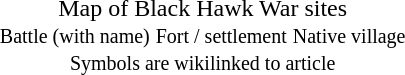<table style="text-align:center" align="right">
<tr>
<td></td>
</tr>
<tr>
<td>Map of Black Hawk War sites<br> <small>Battle (with name)</small>  <small>Fort / settlement</small>  <small>Native village</small><br><small>Symbols are wikilinked to article</small></td>
</tr>
</table>
